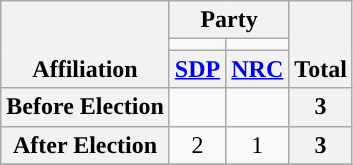<table class=wikitable style="text-align:center">
<tr style="vertical-align:bottom;">
<th rowspan=3>Affiliation</th>
<th colspan=2>Party</th>
<th rowspan=3>Total</th>
</tr>
<tr>
<td style="background-color:"></td>
<td style="background-color:"></td>
</tr>
<tr>
<th><a href='#'>SDP</a></th>
<th><a href='#'>NRC</a></th>
</tr>
<tr>
<th>Before Election</th>
<td></td>
<td></td>
<th>3</th>
</tr>
<tr>
<th>After Election</th>
<td>2</td>
<td>1</td>
<th>3</th>
</tr>
<tr>
</tr>
</table>
